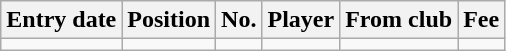<table class="wikitable sortable">
<tr>
<th>Entry date</th>
<th>Position</th>
<th>No.</th>
<th>Player</th>
<th>From club</th>
<th>Fee</th>
</tr>
<tr>
<td></td>
<td align="center"></td>
<td align="Forward"></td>
<td align="10"></td>
<td align="Luis Suarez"></td>
<td align=right></td>
</tr>
</table>
